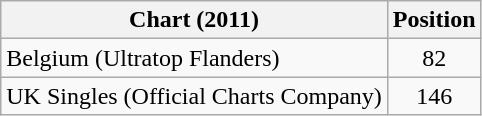<table class="wikitable sortable">
<tr>
<th>Chart (2011)</th>
<th>Position</th>
</tr>
<tr>
<td>Belgium (Ultratop Flanders)</td>
<td align="center">82</td>
</tr>
<tr>
<td>UK Singles (Official Charts Company)</td>
<td align="center">146</td>
</tr>
</table>
